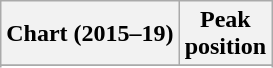<table class="wikitable sortable plainrowheaders" style="text-align:center">
<tr>
<th>Chart (2015–19)</th>
<th>Peak<br> position</th>
</tr>
<tr>
</tr>
<tr>
</tr>
<tr>
</tr>
<tr>
</tr>
<tr>
</tr>
<tr>
</tr>
<tr>
</tr>
<tr>
</tr>
<tr>
</tr>
<tr>
</tr>
<tr>
</tr>
<tr>
</tr>
<tr>
</tr>
<tr>
</tr>
<tr>
</tr>
<tr>
</tr>
<tr>
</tr>
<tr>
</tr>
<tr>
</tr>
<tr>
</tr>
<tr>
</tr>
<tr>
</tr>
<tr>
</tr>
<tr>
</tr>
<tr>
</tr>
<tr>
</tr>
</table>
